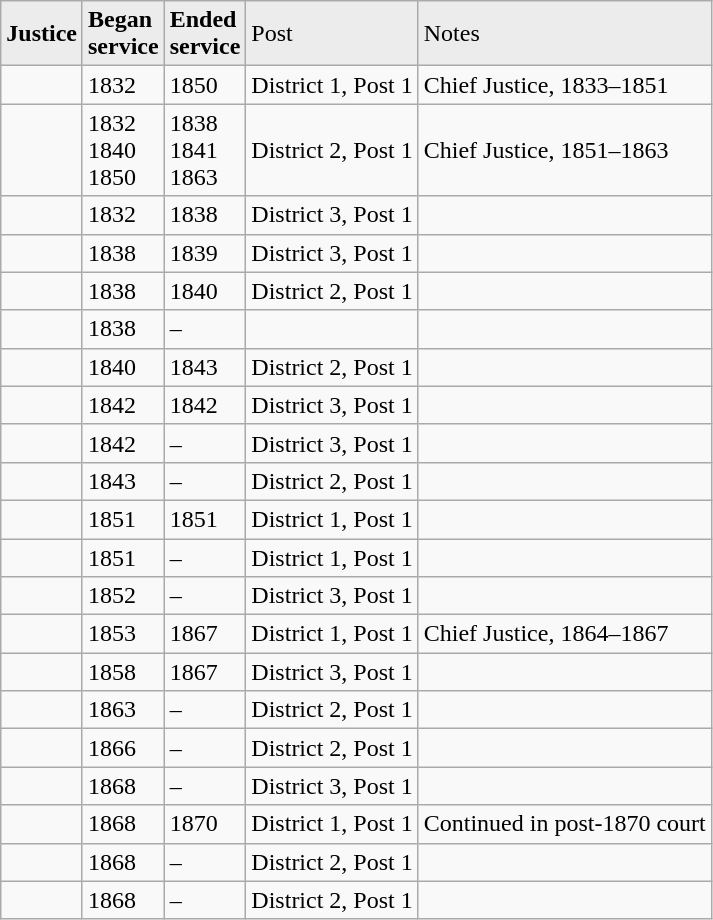<table class="sortable wikitable">
<tr bgcolor="#ececec">
<td><strong>Justice</strong></td>
<td><strong>Began<br>service</strong></td>
<td><strong>Ended<br>service</strong></td>
<td>Post</td>
<td>Notes</td>
</tr>
<tr>
<td></td>
<td>1832</td>
<td>1850</td>
<td>District 1, Post 1</td>
<td>Chief Justice, 1833–1851</td>
</tr>
<tr>
<td></td>
<td>1832<br>1840<br>1850</td>
<td>1838<br>1841<br>1863</td>
<td>District 2, Post 1</td>
<td>Chief Justice, 1851–1863</td>
</tr>
<tr>
<td></td>
<td>1832</td>
<td>1838</td>
<td>District 3, Post 1</td>
<td></td>
</tr>
<tr>
<td></td>
<td>1838</td>
<td>1839</td>
<td>District 3, Post 1</td>
<td></td>
</tr>
<tr>
<td></td>
<td>1838</td>
<td>1840</td>
<td>District 2, Post 1</td>
<td></td>
</tr>
<tr>
<td></td>
<td>1838</td>
<td>–</td>
<td></td>
<td></td>
</tr>
<tr>
<td></td>
<td>1840</td>
<td>1843</td>
<td>District 2, Post 1</td>
<td></td>
</tr>
<tr>
<td></td>
<td>1842</td>
<td>1842</td>
<td>District 3, Post 1</td>
<td></td>
</tr>
<tr>
<td></td>
<td>1842</td>
<td>–</td>
<td>District 3, Post 1</td>
<td></td>
</tr>
<tr>
<td></td>
<td>1843</td>
<td>–</td>
<td>District 2, Post 1</td>
<td></td>
</tr>
<tr>
<td></td>
<td>1851</td>
<td>1851</td>
<td>District 1, Post 1</td>
<td></td>
</tr>
<tr>
<td></td>
<td>1851</td>
<td>–</td>
<td>District 1, Post 1</td>
<td></td>
</tr>
<tr>
<td></td>
<td>1852</td>
<td>–</td>
<td>District 3, Post 1</td>
<td></td>
</tr>
<tr>
<td></td>
<td>1853</td>
<td>1867</td>
<td>District 1, Post 1</td>
<td>Chief Justice, 1864–1867</td>
</tr>
<tr>
<td></td>
<td>1858</td>
<td>1867</td>
<td>District 3, Post 1</td>
<td></td>
</tr>
<tr>
<td></td>
<td>1863</td>
<td>–</td>
<td>District 2, Post 1</td>
<td></td>
</tr>
<tr>
<td></td>
<td>1866</td>
<td>–</td>
<td>District 2, Post 1</td>
<td></td>
</tr>
<tr>
<td></td>
<td>1868</td>
<td>–</td>
<td>District 3, Post 1</td>
<td></td>
</tr>
<tr>
<td></td>
<td>1868</td>
<td>1870</td>
<td>District 1, Post 1</td>
<td>Continued in post-1870 court</td>
</tr>
<tr>
<td></td>
<td>1868</td>
<td>–</td>
<td>District 2, Post 1</td>
<td></td>
</tr>
<tr>
<td></td>
<td>1868</td>
<td>–</td>
<td>District 2, Post 1</td>
<td></td>
</tr>
</table>
